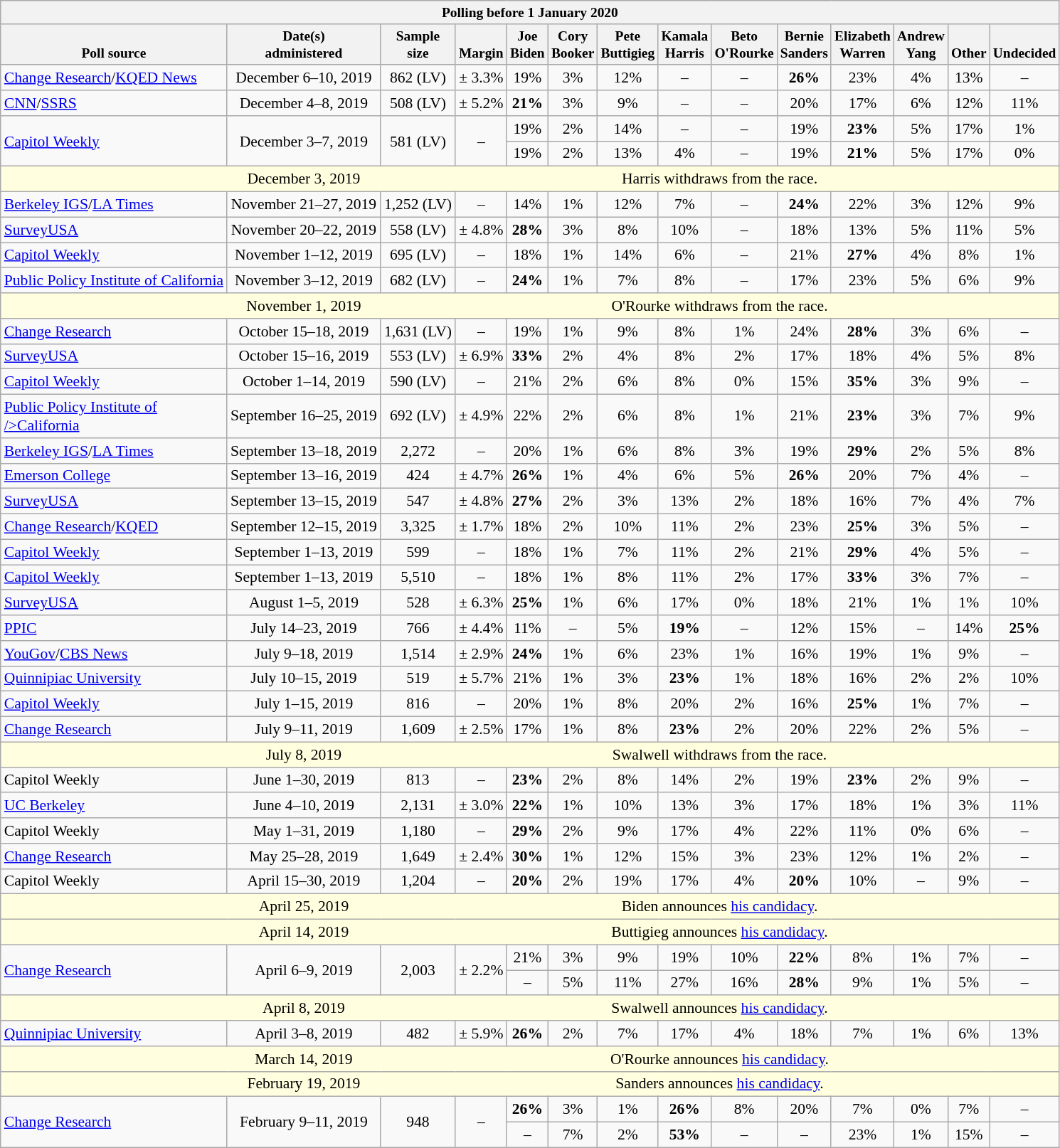<table class="wikitable mw-collapsible mw-collapsed" style="font-size:90%;text-align:center;">
<tr valign=bottom style="font-size:90%;">
<th colspan="14">Polling before 1 January 2020</th>
</tr>
<tr style="vertical-align:bottom; font-size:90%;">
<th>Poll source</th>
<th>Date(s)<br>administered</th>
<th>Sample<br>size</th>
<th>Margin<br></th>
<th>Joe<br>Biden</th>
<th>Cory<br>Booker</th>
<th>Pete<br>Buttigieg</th>
<th>Kamala<br>Harris</th>
<th>Beto<br>O'Rourke</th>
<th>Bernie<br>Sanders</th>
<th>Elizabeth<br>Warren</th>
<th>Andrew<br>Yang</th>
<th>Other</th>
<th>Undecided</th>
</tr>
<tr>
<td style="text-align:left;"><a href='#'>Change Research</a>/<a href='#'>KQED News</a></td>
<td>December 6–10, 2019</td>
<td>862 (LV)</td>
<td>± 3.3%</td>
<td>19%</td>
<td>3%</td>
<td>12%</td>
<td>–</td>
<td>–</td>
<td><strong>26%</strong></td>
<td>23%</td>
<td>4%</td>
<td>13%</td>
<td>–</td>
</tr>
<tr>
<td style="text-align:left;"><a href='#'>CNN</a>/<a href='#'>SSRS</a></td>
<td>December 4–8, 2019</td>
<td>508 (LV)</td>
<td>± 5.2%</td>
<td><strong>21%</strong></td>
<td>3%</td>
<td>9%</td>
<td>–</td>
<td>–</td>
<td>20%</td>
<td>17%</td>
<td>6%</td>
<td>12%</td>
<td>11%</td>
</tr>
<tr>
<td style="text-align:left;" rowspan=2><a href='#'>Capitol Weekly</a></td>
<td rowspan=2>December 3–7, 2019</td>
<td rowspan=2>581 (LV)</td>
<td rowspan=2>–</td>
<td>19%</td>
<td>2%</td>
<td>14%</td>
<td>–</td>
<td>–</td>
<td>19%</td>
<td><strong>23%</strong></td>
<td>5%</td>
<td>17%</td>
<td>1%</td>
</tr>
<tr>
<td>19%</td>
<td>2%</td>
<td>13%</td>
<td>4%</td>
<td>–</td>
<td>19%</td>
<td><strong>21%</strong></td>
<td>5%</td>
<td>17%</td>
<td>0%</td>
</tr>
<tr style="background:lightyellow;">
<td style="border-right-style:hidden;"></td>
<td style="border-right-style:hidden;">December 3, 2019</td>
<td colspan="12">Harris withdraws from the race.</td>
</tr>
<tr>
<td style="text-align:left;"><a href='#'>Berkeley IGS</a>/<a href='#'>LA Times</a></td>
<td>November 21–27, 2019</td>
<td>1,252 (LV)</td>
<td>–</td>
<td>14%</td>
<td>1%</td>
<td>12%</td>
<td>7%</td>
<td>–</td>
<td><strong>24%</strong></td>
<td>22%</td>
<td>3%</td>
<td>12%</td>
<td>9%</td>
</tr>
<tr>
<td style="text-align:left;"><a href='#'>SurveyUSA</a></td>
<td>November 20–22, 2019</td>
<td>558 (LV)</td>
<td>± 4.8%</td>
<td><strong>28%</strong></td>
<td>3%</td>
<td>8%</td>
<td>10%</td>
<td>–</td>
<td>18%</td>
<td>13%</td>
<td>5%</td>
<td>11%</td>
<td>5%</td>
</tr>
<tr>
<td style="text-align:left;"><a href='#'>Capitol Weekly</a></td>
<td>November 1–12, 2019</td>
<td>695 (LV)</td>
<td>–</td>
<td>18%</td>
<td>1%</td>
<td>14%</td>
<td>6%</td>
<td>–</td>
<td>21%</td>
<td><strong>27%</strong></td>
<td>4%</td>
<td>8%</td>
<td>1%</td>
</tr>
<tr>
<td style="text-align:left;"><a href='#'>Public Policy Institute of California</a></td>
<td>November 3–12, 2019</td>
<td>682 (LV)</td>
<td>–</td>
<td><strong>24%</strong></td>
<td>1%</td>
<td>7%</td>
<td>8%</td>
<td>–</td>
<td>17%</td>
<td>23%</td>
<td>5%</td>
<td>6%</td>
<td>9%</td>
</tr>
<tr style="background:lightyellow;">
<td style="border-right-style:hidden;"></td>
<td style="border-right-style:hidden;">November 1, 2019</td>
<td colspan="12">O'Rourke withdraws from the race.</td>
</tr>
<tr>
<td style="text-align:left;"><a href='#'>Change Research</a></td>
<td>October 15–18, 2019</td>
<td>1,631 (LV)</td>
<td>–</td>
<td>19%</td>
<td>1%</td>
<td>9%</td>
<td>8%</td>
<td>1%</td>
<td>24%</td>
<td><strong>28%</strong></td>
<td>3%</td>
<td>6%</td>
<td>–</td>
</tr>
<tr>
<td style="text-align:left;"><a href='#'>SurveyUSA</a></td>
<td>October 15–16, 2019</td>
<td>553 (LV)</td>
<td>± 6.9%</td>
<td><strong>33%</strong></td>
<td>2%</td>
<td>4%</td>
<td>8%</td>
<td>2%</td>
<td>17%</td>
<td>18%</td>
<td>4%</td>
<td>5%</td>
<td>8%</td>
</tr>
<tr>
<td style="text-align:left;"><a href='#'>Capitol Weekly</a></td>
<td>October 1–14, 2019</td>
<td>590 (LV)</td>
<td>–</td>
<td>21%</td>
<td>2%</td>
<td>6%</td>
<td>8%</td>
<td>0%</td>
<td>15%</td>
<td><strong>35%</strong></td>
<td>3%</td>
<td>9%</td>
<td>–</td>
</tr>
<tr>
<td style="text-align:left;"><a href='#'>Public Policy Institute of<br </a>/<a href='#'>>California</a></td>
<td>September 16–25, 2019</td>
<td>692 (LV)</td>
<td>± 4.9%</td>
<td>22%</td>
<td>2%</td>
<td>6%</td>
<td>8%</td>
<td>1%</td>
<td>21%</td>
<td><strong>23%</strong></td>
<td>3%</td>
<td>7%</td>
<td>9%</td>
</tr>
<tr>
<td style="text-align:left;"><a href='#'>Berkeley IGS</a>/<a href='#'>LA Times</a></td>
<td>September 13–18, 2019</td>
<td>2,272</td>
<td>–</td>
<td>20%</td>
<td>1%</td>
<td>6%</td>
<td>8%</td>
<td>3%</td>
<td>19%</td>
<td><strong>29%</strong></td>
<td>2%</td>
<td>5%</td>
<td>8%</td>
</tr>
<tr>
<td style="text-align:left;"><a href='#'>Emerson College</a></td>
<td>September 13–16, 2019</td>
<td>424</td>
<td>± 4.7%</td>
<td><strong>26%</strong></td>
<td>1%</td>
<td>4%</td>
<td>6%</td>
<td>5%</td>
<td><strong>26%</strong></td>
<td>20%</td>
<td>7%</td>
<td>4%</td>
<td>–</td>
</tr>
<tr>
<td style="text-align:left;"><a href='#'>SurveyUSA</a></td>
<td>September 13–15, 2019</td>
<td>547</td>
<td>± 4.8%</td>
<td><strong>27%</strong></td>
<td>2%</td>
<td>3%</td>
<td>13%</td>
<td>2%</td>
<td>18%</td>
<td>16%</td>
<td>7%</td>
<td>4%</td>
<td>7%</td>
</tr>
<tr>
<td style="text-align:left;"><a href='#'>Change Research</a>/<a href='#'>KQED</a></td>
<td>September 12–15, 2019</td>
<td>3,325</td>
<td>± 1.7%</td>
<td>18%</td>
<td>2%</td>
<td>10%</td>
<td>11%</td>
<td>2%</td>
<td>23%</td>
<td><strong>25%</strong></td>
<td>3%</td>
<td>5%</td>
<td>–</td>
</tr>
<tr>
<td style="text-align:left;"><a href='#'>Capitol Weekly</a></td>
<td>September 1–13, 2019</td>
<td>599</td>
<td>–</td>
<td>18%</td>
<td>1%</td>
<td>7%</td>
<td>11%</td>
<td>2%</td>
<td>21%</td>
<td><strong>29%</strong></td>
<td>4%</td>
<td>5%</td>
<td>–</td>
</tr>
<tr>
<td style="text-align:left;"><a href='#'>Capitol Weekly</a></td>
<td>September 1–13, 2019</td>
<td>5,510</td>
<td>–</td>
<td>18%</td>
<td>1%</td>
<td>8%</td>
<td>11%</td>
<td>2%</td>
<td>17%</td>
<td><strong>33%</strong></td>
<td>3%</td>
<td>7%</td>
<td>–</td>
</tr>
<tr>
<td style="text-align:left;"><a href='#'>SurveyUSA</a></td>
<td>August 1–5, 2019</td>
<td>528</td>
<td>± 6.3%</td>
<td><strong>25%</strong></td>
<td>1%</td>
<td>6%</td>
<td>17%</td>
<td>0%</td>
<td>18%</td>
<td>21%</td>
<td>1%</td>
<td>1%</td>
<td>10%</td>
</tr>
<tr>
<td style="text-align:left;"><a href='#'>PPIC</a></td>
<td>July 14–23, 2019</td>
<td>766</td>
<td>± 4.4%</td>
<td>11%</td>
<td>–</td>
<td>5%</td>
<td><strong>19%</strong></td>
<td>–</td>
<td>12%</td>
<td>15%</td>
<td>–</td>
<td>14%</td>
<td><strong>25%</strong></td>
</tr>
<tr>
<td style="text-align:left;"><a href='#'>YouGov</a>/<a href='#'>CBS News</a></td>
<td>July 9–18, 2019</td>
<td>1,514</td>
<td>± 2.9%</td>
<td><strong>24%</strong></td>
<td>1%</td>
<td>6%</td>
<td>23%</td>
<td>1%</td>
<td>16%</td>
<td>19%</td>
<td>1%</td>
<td>9%</td>
<td>–</td>
</tr>
<tr>
<td style="text-align:left;"><a href='#'>Quinnipiac University</a></td>
<td>July 10–15, 2019</td>
<td>519</td>
<td>± 5.7%</td>
<td>21%</td>
<td>1%</td>
<td>3%</td>
<td><strong>23%</strong></td>
<td>1%</td>
<td>18%</td>
<td>16%</td>
<td>2%</td>
<td>2%</td>
<td>10%</td>
</tr>
<tr>
<td style="text-align:left;"><a href='#'>Capitol Weekly</a></td>
<td>July 1–15, 2019</td>
<td>816</td>
<td>–</td>
<td>20%</td>
<td>1%</td>
<td>8%</td>
<td>20%</td>
<td>2%</td>
<td>16%</td>
<td><strong>25%</strong></td>
<td>1%</td>
<td>7%</td>
<td>–</td>
</tr>
<tr>
<td style="text-align:left;"><a href='#'>Change Research</a></td>
<td>July 9–11, 2019</td>
<td>1,609</td>
<td>± 2.5%</td>
<td>17%</td>
<td>1%</td>
<td>8%</td>
<td><strong>23%</strong></td>
<td>2%</td>
<td>20%</td>
<td>22%</td>
<td>2%</td>
<td>5%</td>
<td>–</td>
</tr>
<tr style="background:lightyellow;">
<td style="border-right-style:hidden;"></td>
<td style="border-right-style:hidden;">July 8, 2019</td>
<td colspan="12">Swalwell withdraws from the race.</td>
</tr>
<tr>
<td style="text-align:left;">Capitol Weekly</td>
<td>June 1–30, 2019</td>
<td>813</td>
<td>–</td>
<td><strong>23%</strong></td>
<td>2%</td>
<td>8%</td>
<td>14%</td>
<td>2%</td>
<td>19%</td>
<td><strong>23%</strong></td>
<td>2%</td>
<td>9%</td>
<td>–</td>
</tr>
<tr>
<td style="text-align:left;"><a href='#'>UC Berkeley</a></td>
<td>June 4–10, 2019</td>
<td>2,131</td>
<td>± 3.0%</td>
<td><strong>22%</strong></td>
<td>1%</td>
<td>10%</td>
<td>13%</td>
<td>3%</td>
<td>17%</td>
<td>18%</td>
<td>1%</td>
<td>3%</td>
<td>11%</td>
</tr>
<tr>
<td style="text-align:left;">Capitol Weekly</td>
<td>May 1–31, 2019</td>
<td>1,180</td>
<td>–</td>
<td><strong>29%</strong></td>
<td>2%</td>
<td>9%</td>
<td>17%</td>
<td>4%</td>
<td>22%</td>
<td>11%</td>
<td>0%</td>
<td>6%</td>
<td>–</td>
</tr>
<tr>
<td style="text-align:left;"><a href='#'>Change Research</a></td>
<td>May 25–28, 2019</td>
<td>1,649</td>
<td>± 2.4%</td>
<td><strong>30%</strong></td>
<td>1%</td>
<td>12%</td>
<td>15%</td>
<td>3%</td>
<td>23%</td>
<td>12%</td>
<td>1%</td>
<td>2%</td>
<td>–</td>
</tr>
<tr>
<td style="text-align:left;">Capitol Weekly</td>
<td>April 15–30, 2019</td>
<td>1,204</td>
<td>–</td>
<td><strong>20%</strong></td>
<td>2%</td>
<td>19%</td>
<td>17%</td>
<td>4%</td>
<td><strong>20%</strong></td>
<td>10%</td>
<td>–</td>
<td>9%</td>
<td>–</td>
</tr>
<tr style="background:lightyellow;">
<td style="border-right-style:hidden;"></td>
<td style="border-right-style:hidden;">April 25, 2019</td>
<td colspan="12">Biden announces <a href='#'>his candidacy</a>.</td>
</tr>
<tr style="background:lightyellow;">
<td style="border-right-style:hidden;"></td>
<td style="border-right-style:hidden;">April 14, 2019</td>
<td colspan="12">Buttigieg announces <a href='#'>his candidacy</a>.</td>
</tr>
<tr>
<td rowspan=2 style="text-align:left;"><a href='#'>Change Research</a></td>
<td rowspan=2>April 6–9, 2019</td>
<td rowspan=2>2,003</td>
<td rowspan=2>± 2.2%</td>
<td>21%</td>
<td>3%</td>
<td>9%</td>
<td>19%</td>
<td>10%</td>
<td><strong>22%</strong></td>
<td>8%</td>
<td>1%</td>
<td>7%</td>
<td>–</td>
</tr>
<tr>
<td>–</td>
<td>5%</td>
<td>11%</td>
<td>27%</td>
<td>16%</td>
<td><strong>28%</strong></td>
<td>9%</td>
<td>1%</td>
<td>5%</td>
<td>–</td>
</tr>
<tr style="background:lightyellow;">
<td style="border-right-style:hidden;"></td>
<td style="border-right-style:hidden;">April 8, 2019</td>
<td colspan="12">Swalwell announces <a href='#'>his candidacy</a>.</td>
</tr>
<tr>
<td style="text-align:left;"><a href='#'>Quinnipiac University</a></td>
<td>April 3–8, 2019</td>
<td>482</td>
<td>± 5.9%</td>
<td><strong>26%</strong></td>
<td>2%</td>
<td>7%</td>
<td>17%</td>
<td>4%</td>
<td>18%</td>
<td>7%</td>
<td>1%</td>
<td>6%</td>
<td>13%</td>
</tr>
<tr style="background:lightyellow;">
<td style="border-right-style:hidden;"></td>
<td style="border-right-style:hidden;">March 14, 2019</td>
<td colspan="12">O'Rourke announces <a href='#'>his candidacy</a>.</td>
</tr>
<tr style="background:lightyellow;">
<td style="border-right-style:hidden;"></td>
<td style="border-right-style:hidden;">February 19, 2019</td>
<td colspan="12">Sanders announces <a href='#'>his candidacy</a>.</td>
</tr>
<tr>
<td rowspan=2 style="text-align:left;"><a href='#'>Change Research</a></td>
<td rowspan=2>February 9–11, 2019</td>
<td rowspan=2>948</td>
<td rowspan=2>–</td>
<td><strong>26%</strong></td>
<td>3%</td>
<td>1%</td>
<td><strong>26%</strong></td>
<td>8%</td>
<td>20%</td>
<td>7%</td>
<td>0%</td>
<td>7%</td>
<td>–</td>
</tr>
<tr>
<td>–</td>
<td>7%</td>
<td>2%</td>
<td><strong>53%</strong></td>
<td>–</td>
<td>–</td>
<td>23%</td>
<td>1%</td>
<td>15%</td>
<td>–</td>
</tr>
</table>
